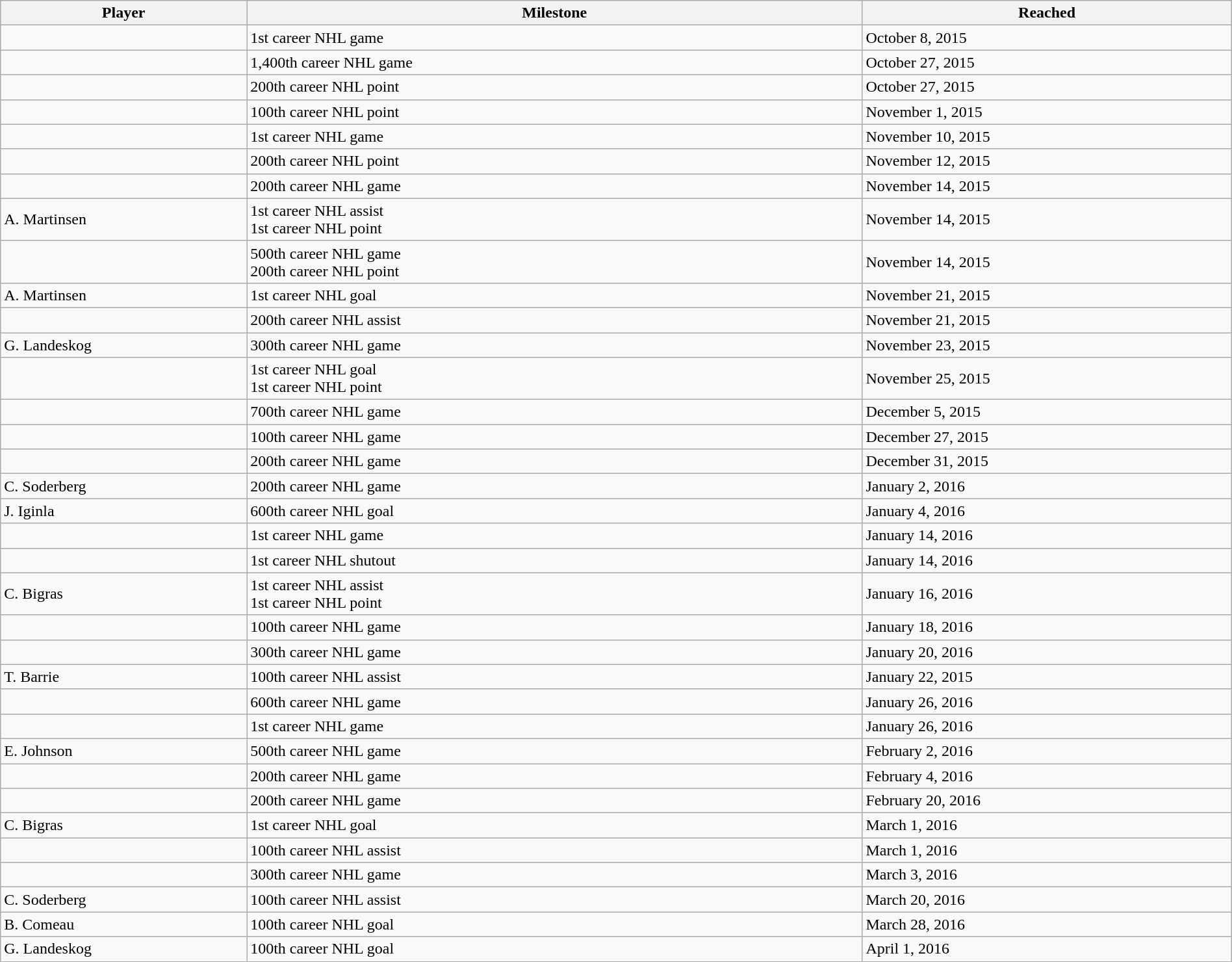<table class="wikitable sortable" style="width:100%;">
<tr align=center>
<th style="width:20%;">Player</th>
<th style="width:50%;">Milestone</th>
<th style="width:30%;" data-sort-type="date">Reached</th>
</tr>
<tr>
<td></td>
<td>1st career NHL game</td>
<td>October 8, 2015</td>
</tr>
<tr>
<td></td>
<td>1,400th career NHL game</td>
<td>October 27, 2015</td>
</tr>
<tr>
<td></td>
<td>200th career NHL point</td>
<td>October 27, 2015</td>
</tr>
<tr>
<td></td>
<td>100th career NHL point</td>
<td>November 1, 2015</td>
</tr>
<tr>
<td></td>
<td>1st career NHL game</td>
<td>November 10, 2015</td>
</tr>
<tr>
<td></td>
<td>200th career NHL point</td>
<td>November 12, 2015</td>
</tr>
<tr>
<td></td>
<td>200th career NHL game</td>
<td>November 14, 2015</td>
</tr>
<tr>
<td>A. Martinsen</td>
<td>1st career NHL assist<br>1st career NHL point</td>
<td>November 14, 2015</td>
</tr>
<tr>
<td></td>
<td>500th career NHL game<br>200th career NHL point</td>
<td>November 14, 2015</td>
</tr>
<tr>
<td>A. Martinsen</td>
<td>1st career NHL goal</td>
<td>November 21, 2015</td>
</tr>
<tr>
<td></td>
<td>200th career NHL assist</td>
<td>November 21, 2015</td>
</tr>
<tr>
<td>G. Landeskog</td>
<td>300th career NHL game</td>
<td>November 23, 2015</td>
</tr>
<tr>
<td></td>
<td>1st career NHL goal<br>1st career NHL point</td>
<td>November 25, 2015</td>
</tr>
<tr>
<td></td>
<td>700th career NHL game</td>
<td>December 5, 2015</td>
</tr>
<tr>
<td></td>
<td>100th career NHL game</td>
<td>December 27, 2015</td>
</tr>
<tr>
<td></td>
<td>200th career NHL game</td>
<td>December 31, 2015</td>
</tr>
<tr>
<td>C. Soderberg</td>
<td>200th career NHL game</td>
<td>January 2, 2016</td>
</tr>
<tr>
<td>J. Iginla</td>
<td>600th career NHL goal</td>
<td>January 4, 2016</td>
</tr>
<tr>
<td></td>
<td>1st career NHL game</td>
<td>January 14, 2016</td>
</tr>
<tr>
<td></td>
<td>1st career NHL shutout</td>
<td>January 14, 2016</td>
</tr>
<tr>
<td>C. Bigras</td>
<td>1st career NHL assist<br>1st career NHL point</td>
<td>January 16, 2016</td>
</tr>
<tr>
<td></td>
<td>100th career NHL game</td>
<td>January 18, 2016</td>
</tr>
<tr>
<td></td>
<td>300th career NHL game</td>
<td>January 20, 2016</td>
</tr>
<tr>
<td>T. Barrie</td>
<td>100th career NHL assist</td>
<td>January 22, 2015</td>
</tr>
<tr>
<td></td>
<td>600th career NHL game</td>
<td>January 26, 2016</td>
</tr>
<tr>
<td></td>
<td>1st career NHL game</td>
<td>January 26, 2016</td>
</tr>
<tr>
<td>E. Johnson</td>
<td>500th career NHL game</td>
<td>February 2, 2016</td>
</tr>
<tr>
<td></td>
<td>200th career NHL game</td>
<td>February 4, 2016</td>
</tr>
<tr>
<td></td>
<td>200th career NHL game</td>
<td>February 20, 2016</td>
</tr>
<tr>
<td>C. Bigras</td>
<td>1st career NHL goal</td>
<td>March 1, 2016</td>
</tr>
<tr>
<td></td>
<td>100th career NHL assist</td>
<td>March 1, 2016</td>
</tr>
<tr>
<td></td>
<td>300th career NHL game</td>
<td>March 3, 2016</td>
</tr>
<tr>
<td>C. Soderberg</td>
<td>100th career NHL assist</td>
<td>March 20, 2016</td>
</tr>
<tr>
<td>B. Comeau</td>
<td>100th career NHL goal</td>
<td>March 28, 2016</td>
</tr>
<tr>
<td>G. Landeskog</td>
<td>100th career NHL goal</td>
<td>April 1, 2016</td>
</tr>
</table>
